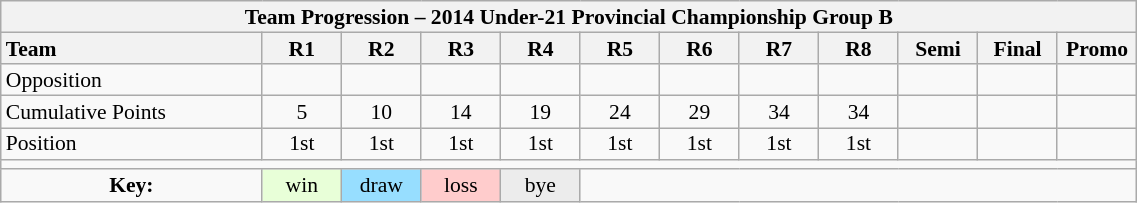<table class="wikitable collapsible" style="text-align:center; line-height:100%; width:60%; font-size:90%">
<tr>
<th colspan=100%>Team Progression – 2014 Under-21 Provincial Championship Group B</th>
</tr>
<tr>
<th style="text-align:left; width:23%;">Team</th>
<th style="width:7%;">R1</th>
<th style="width:7%;">R2</th>
<th style="width:7%;">R3</th>
<th style="width:7%;">R4</th>
<th style="width:7%;">R5</th>
<th style="width:7%;">R6</th>
<th style="width:7%;">R7</th>
<th style="width:7%;">R8</th>
<th style="width:7%;">Semi</th>
<th style="width:7%;">Final</th>
<th style="width:7%;">Promo</th>
</tr>
<tr>
<td align=left>Opposition</td>
<td></td>
<td></td>
<td></td>
<td></td>
<td></td>
<td></td>
<td></td>
<td> </td>
<td></td>
<td></td>
<td></td>
</tr>
<tr>
<td align=left>Cumulative Points</td>
<td>5</td>
<td>10</td>
<td>14</td>
<td>19</td>
<td>24</td>
<td>29</td>
<td>34</td>
<td>34</td>
<td></td>
<td></td>
<td></td>
</tr>
<tr>
<td align=left>Position</td>
<td>1st</td>
<td>1st</td>
<td>1st</td>
<td>1st</td>
<td>1st</td>
<td>1st</td>
<td>1st</td>
<td>1st</td>
<td></td>
<td></td>
<td></td>
</tr>
<tr>
<td colspan="100%" style="text-align:center;"></td>
</tr>
<tr>
<td><strong>Key:</strong></td>
<td style="background:#E8FFD8;">win</td>
<td style="background:#97DEFF;">draw</td>
<td style="background:#FFCCCC;">loss</td>
<td style="background:#ECECEC;">bye</td>
<td colspan="100%"></td>
</tr>
</table>
